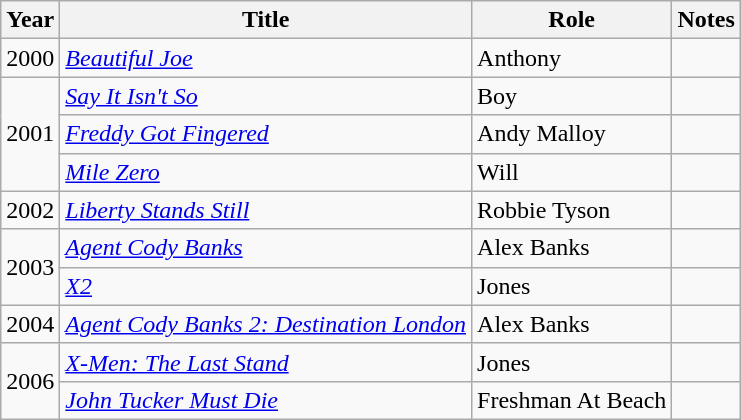<table class="wikitable sortable">
<tr>
<th>Year</th>
<th>Title</th>
<th>Role</th>
<th class="unsortable">Notes</th>
</tr>
<tr>
<td>2000</td>
<td><em><a href='#'>Beautiful Joe</a></em></td>
<td>Anthony</td>
<td></td>
</tr>
<tr>
<td rowspan=3>2001</td>
<td><em><a href='#'>Say It Isn't So</a></em></td>
<td>Boy</td>
<td></td>
</tr>
<tr>
<td><em><a href='#'>Freddy Got Fingered</a></em></td>
<td>Andy Malloy</td>
<td></td>
</tr>
<tr>
<td><em><a href='#'>Mile Zero</a></em></td>
<td>Will</td>
<td></td>
</tr>
<tr>
<td>2002</td>
<td><em><a href='#'>Liberty Stands Still</a></em></td>
<td>Robbie Tyson</td>
<td></td>
</tr>
<tr>
<td rowspan=2>2003</td>
<td><em><a href='#'>Agent Cody Banks</a></em></td>
<td>Alex Banks</td>
<td></td>
</tr>
<tr>
<td><em><a href='#'>X2</a></em></td>
<td>Jones</td>
<td></td>
</tr>
<tr>
<td>2004</td>
<td><em><a href='#'>Agent Cody Banks 2: Destination London</a></em></td>
<td>Alex Banks</td>
<td></td>
</tr>
<tr>
<td rowspan=2>2006</td>
<td><em><a href='#'>X-Men: The Last Stand</a></em></td>
<td>Jones</td>
<td></td>
</tr>
<tr>
<td><em><a href='#'>John Tucker Must Die</a></em></td>
<td>Freshman At Beach</td>
<td></td>
</tr>
</table>
